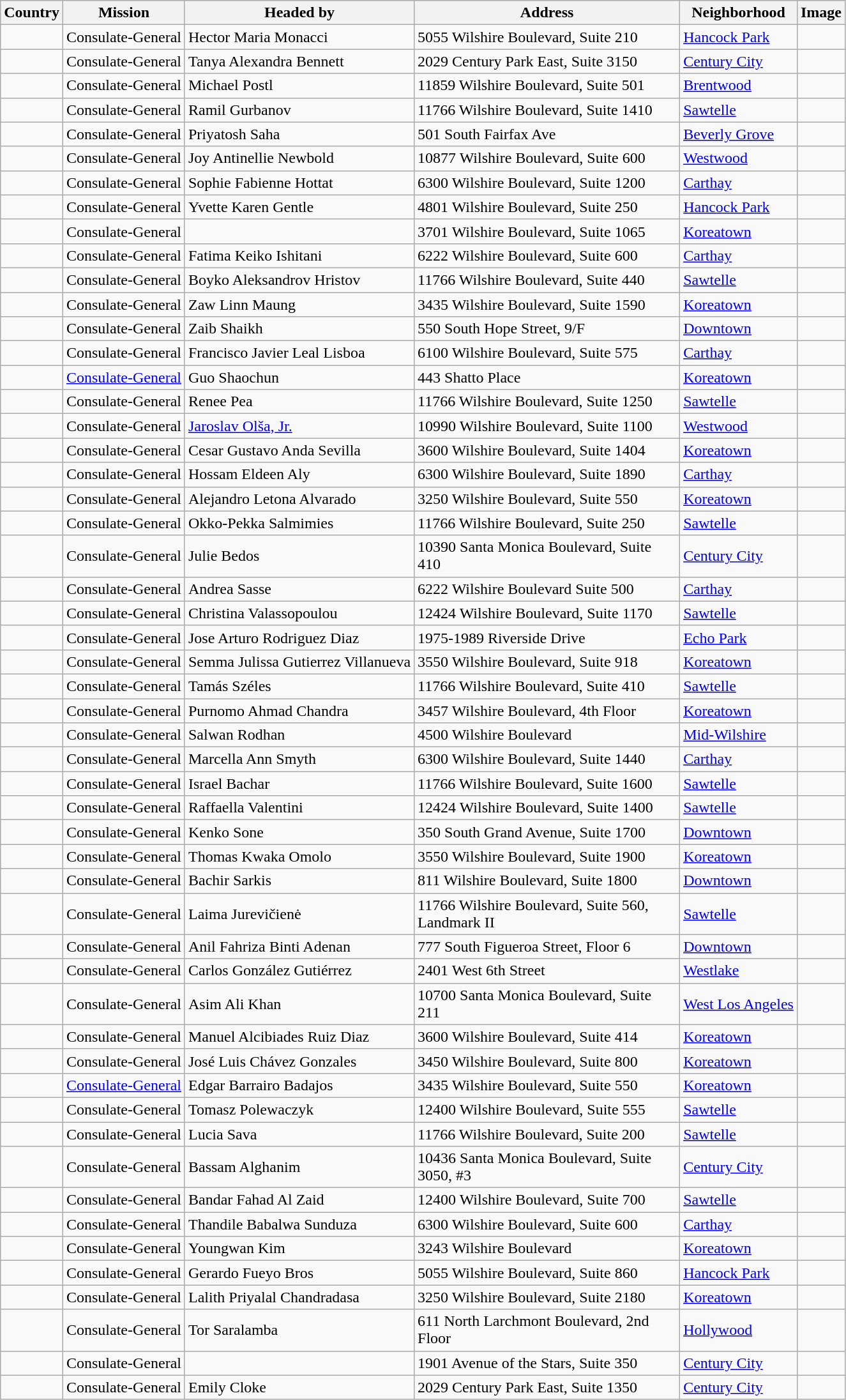<table class="wikitable sortable">
<tr>
<th>Country</th>
<th>Mission</th>
<th>Headed by</th>
<th width=270px>Address</th>
<th>Neighborhood</th>
<th>Image</th>
</tr>
<tr>
<td></td>
<td>Consulate-General</td>
<td>Hector Maria Monacci</td>
<td>5055 Wilshire Boulevard, Suite 210</td>
<td><a href='#'>Hancock Park</a></td>
<td></td>
</tr>
<tr>
<td></td>
<td>Consulate-General</td>
<td>Tanya Alexandra Bennett</td>
<td>2029 Century Park East, Suite 3150</td>
<td><a href='#'>Century City</a></td>
<td></td>
</tr>
<tr>
<td></td>
<td>Consulate-General</td>
<td>Michael Postl</td>
<td>11859 Wilshire Boulevard, Suite 501</td>
<td><a href='#'>Brentwood</a></td>
<td></td>
</tr>
<tr>
<td></td>
<td>Consulate-General</td>
<td>Ramil Gurbanov</td>
<td>11766 Wilshire Boulevard, Suite 1410</td>
<td><a href='#'>Sawtelle</a></td>
<td></td>
</tr>
<tr>
<td></td>
<td>Consulate-General</td>
<td>Priyatosh Saha</td>
<td>501 South Fairfax Ave</td>
<td><a href='#'>Beverly Grove</a></td>
<td></td>
</tr>
<tr>
<td></td>
<td>Consulate-General</td>
<td>Joy Antinellie Newbold</td>
<td>10877 Wilshire Boulevard, Suite 600</td>
<td><a href='#'>Westwood</a></td>
<td></td>
</tr>
<tr>
<td></td>
<td>Consulate-General</td>
<td>Sophie Fabienne Hottat</td>
<td>6300 Wilshire Boulevard, Suite 1200</td>
<td><a href='#'>Carthay</a></td>
<td></td>
</tr>
<tr>
<td></td>
<td>Consulate-General</td>
<td>Yvette Karen Gentle</td>
<td>4801 Wilshire Boulevard, Suite 250</td>
<td><a href='#'>Hancock Park</a></td>
<td></td>
</tr>
<tr>
<td></td>
<td>Consulate-General</td>
<td></td>
<td>3701 Wilshire Boulevard, Suite 1065</td>
<td><a href='#'>Koreatown</a></td>
<td></td>
</tr>
<tr>
<td></td>
<td>Consulate-General</td>
<td>Fatima Keiko Ishitani</td>
<td>6222 Wilshire Boulevard, Suite 600</td>
<td><a href='#'>Carthay</a></td>
<td></td>
</tr>
<tr>
<td></td>
<td>Consulate-General</td>
<td>Boyko Aleksandrov Hristov</td>
<td>11766 Wilshire Boulevard, Suite 440</td>
<td><a href='#'>Sawtelle</a></td>
<td></td>
</tr>
<tr>
<td></td>
<td>Consulate-General</td>
<td>Zaw Linn Maung</td>
<td>3435 Wilshire Boulevard, Suite 1590</td>
<td><a href='#'>Koreatown</a></td>
<td></td>
</tr>
<tr>
<td></td>
<td>Consulate-General</td>
<td>Zaib Shaikh</td>
<td>550 South Hope Street, 9/F</td>
<td><a href='#'>Downtown</a></td>
<td></td>
</tr>
<tr>
<td></td>
<td>Consulate-General</td>
<td>Francisco Javier Leal Lisboa</td>
<td>6100 Wilshire Boulevard, Suite 575</td>
<td><a href='#'>Carthay</a></td>
<td></td>
</tr>
<tr>
<td></td>
<td><a href='#'>Consulate-General</a></td>
<td>Guo Shaochun</td>
<td>443 Shatto Place</td>
<td><a href='#'>Koreatown</a></td>
<td></td>
</tr>
<tr>
<td></td>
<td>Consulate-General</td>
<td>Renee Pea</td>
<td>11766 Wilshire Boulevard, Suite 1250</td>
<td><a href='#'>Sawtelle</a></td>
<td></td>
</tr>
<tr>
<td></td>
<td>Consulate-General</td>
<td><a href='#'>Jaroslav Olša, Jr.</a></td>
<td>10990 Wilshire Boulevard, Suite 1100</td>
<td><a href='#'>Westwood</a></td>
<td></td>
</tr>
<tr>
<td></td>
<td>Consulate-General</td>
<td>Cesar Gustavo Anda Sevilla</td>
<td>3600 Wilshire Boulevard, Suite 1404</td>
<td><a href='#'>Koreatown</a></td>
<td></td>
</tr>
<tr>
<td></td>
<td>Consulate-General</td>
<td>Hossam Eldeen Aly</td>
<td>6300 Wilshire Boulevard, Suite 1890</td>
<td><a href='#'>Carthay</a></td>
<td></td>
</tr>
<tr>
<td></td>
<td>Consulate-General</td>
<td>Alejandro Letona Alvarado</td>
<td>3250 Wilshire Boulevard, Suite 550</td>
<td><a href='#'>Koreatown</a></td>
<td></td>
</tr>
<tr>
<td></td>
<td>Consulate-General</td>
<td>Okko-Pekka Salmimies</td>
<td>11766 Wilshire Boulevard, Suite 250</td>
<td><a href='#'>Sawtelle</a></td>
<td></td>
</tr>
<tr>
<td></td>
<td>Consulate-General</td>
<td>Julie Bedos</td>
<td>10390 Santa Monica Boulevard, Suite 410</td>
<td><a href='#'>Century City</a></td>
<td></td>
</tr>
<tr>
<td></td>
<td>Consulate-General</td>
<td>Andrea Sasse</td>
<td>6222 Wilshire Boulevard Suite 500</td>
<td><a href='#'>Carthay</a></td>
<td></td>
</tr>
<tr>
<td></td>
<td>Consulate-General</td>
<td>Christina Valassopoulou</td>
<td>12424 Wilshire Boulevard, Suite 1170</td>
<td><a href='#'>Sawtelle</a></td>
<td></td>
</tr>
<tr>
<td></td>
<td>Consulate-General</td>
<td>Jose Arturo Rodriguez Diaz</td>
<td>1975-1989 Riverside Drive</td>
<td><a href='#'>Echo Park</a></td>
<td></td>
</tr>
<tr>
<td></td>
<td>Consulate-General</td>
<td>Semma Julissa Gutierrez Villanueva</td>
<td>3550 Wilshire Boulevard, Suite 918</td>
<td><a href='#'>Koreatown</a></td>
<td></td>
</tr>
<tr>
<td></td>
<td>Consulate-General</td>
<td>Tamás Széles</td>
<td>11766 Wilshire Boulevard, Suite 410</td>
<td><a href='#'>Sawtelle</a></td>
<td></td>
</tr>
<tr>
<td></td>
<td>Consulate-General</td>
<td>Purnomo Ahmad Chandra</td>
<td>3457 Wilshire Boulevard, 4th Floor</td>
<td><a href='#'>Koreatown</a></td>
<td></td>
</tr>
<tr>
<td></td>
<td>Consulate-General</td>
<td>Salwan Rodhan</td>
<td>4500 Wilshire Boulevard</td>
<td><a href='#'>Mid-Wilshire</a></td>
<td></td>
</tr>
<tr>
<td></td>
<td>Consulate-General</td>
<td>Marcella Ann Smyth</td>
<td>6300 Wilshire Boulevard, Suite 1440</td>
<td><a href='#'>Carthay</a></td>
<td></td>
</tr>
<tr>
<td></td>
<td>Consulate-General</td>
<td>Israel Bachar</td>
<td>11766 Wilshire Boulevard, Suite 1600</td>
<td><a href='#'>Sawtelle</a></td>
<td></td>
</tr>
<tr>
<td></td>
<td>Consulate-General</td>
<td>Raffaella Valentini</td>
<td>12424 Wilshire Boulevard, Suite 1400</td>
<td><a href='#'>Sawtelle</a></td>
<td></td>
</tr>
<tr>
<td></td>
<td>Consulate-General</td>
<td>Kenko Sone</td>
<td>350 South Grand Avenue, Suite 1700</td>
<td><a href='#'>Downtown</a></td>
<td></td>
</tr>
<tr>
<td></td>
<td>Consulate-General</td>
<td>Thomas Kwaka Omolo</td>
<td>3550 Wilshire Boulevard, Suite 1900</td>
<td><a href='#'>Koreatown</a></td>
<td></td>
</tr>
<tr>
<td></td>
<td>Consulate-General</td>
<td>Bachir Sarkis</td>
<td>811 Wilshire Boulevard, Suite 1800</td>
<td><a href='#'>Downtown</a></td>
<td></td>
</tr>
<tr>
<td></td>
<td>Consulate-General</td>
<td>Laima Jurevičienė</td>
<td>11766 Wilshire Boulevard, Suite 560, Landmark II</td>
<td><a href='#'>Sawtelle</a></td>
<td></td>
</tr>
<tr>
<td></td>
<td>Consulate-General</td>
<td>Anil Fahriza Binti Adenan</td>
<td>777 South Figueroa Street, Floor 6</td>
<td><a href='#'>Downtown</a></td>
<td></td>
</tr>
<tr>
<td></td>
<td>Consulate-General</td>
<td>Carlos González Gutiérrez</td>
<td>2401 West 6th Street</td>
<td><a href='#'>Westlake</a></td>
<td></td>
</tr>
<tr>
<td></td>
<td>Consulate-General</td>
<td>Asim Ali Khan</td>
<td>10700 Santa Monica Boulevard, Suite 211</td>
<td><a href='#'>West Los Angeles</a></td>
<td></td>
</tr>
<tr>
<td></td>
<td>Consulate-General</td>
<td>Manuel Alcibiades Ruiz Diaz</td>
<td>3600 Wilshire Boulevard, Suite 414</td>
<td><a href='#'>Koreatown</a></td>
<td></td>
</tr>
<tr>
<td></td>
<td>Consulate-General</td>
<td>José Luis Chávez Gonzales</td>
<td>3450 Wilshire Boulevard, Suite 800</td>
<td><a href='#'>Koreatown</a></td>
<td></td>
</tr>
<tr>
<td></td>
<td><a href='#'>Consulate-General</a></td>
<td>Edgar Barrairo Badajos</td>
<td>3435 Wilshire Boulevard, Suite 550</td>
<td><a href='#'>Koreatown</a></td>
<td></td>
</tr>
<tr>
<td></td>
<td>Consulate-General</td>
<td>Tomasz Polewaczyk</td>
<td>12400 Wilshire Boulevard, Suite 555</td>
<td><a href='#'>Sawtelle</a></td>
<td></td>
</tr>
<tr>
<td></td>
<td>Consulate-General</td>
<td>Lucia Sava</td>
<td>11766 Wilshire Boulevard, Suite 200</td>
<td><a href='#'>Sawtelle</a></td>
<td></td>
</tr>
<tr>
<td></td>
<td>Consulate-General</td>
<td>Bassam Alghanim</td>
<td>10436 Santa Monica Boulevard, Suite 3050, #3</td>
<td><a href='#'>Century City</a></td>
<td></td>
</tr>
<tr>
<td></td>
<td>Consulate-General</td>
<td>Bandar Fahad Al Zaid</td>
<td>12400 Wilshire Boulevard, Suite 700</td>
<td><a href='#'>Sawtelle</a></td>
<td></td>
</tr>
<tr>
<td></td>
<td>Consulate-General</td>
<td>Thandile Babalwa Sunduza</td>
<td>6300 Wilshire Boulevard, Suite 600</td>
<td><a href='#'>Carthay</a></td>
<td></td>
</tr>
<tr>
<td></td>
<td>Consulate-General</td>
<td>Youngwan Kim</td>
<td>3243 Wilshire Boulevard</td>
<td><a href='#'>Koreatown</a></td>
<td></td>
</tr>
<tr>
<td></td>
<td>Consulate-General</td>
<td>Gerardo Fueyo Bros</td>
<td>5055 Wilshire Boulevard, Suite 860</td>
<td><a href='#'>Hancock Park</a></td>
<td></td>
</tr>
<tr>
<td></td>
<td>Consulate-General</td>
<td>Lalith Priyalal Chandradasa</td>
<td>3250 Wilshire Boulevard, Suite 2180</td>
<td><a href='#'>Koreatown</a></td>
<td></td>
</tr>
<tr>
<td></td>
<td>Consulate-General</td>
<td>Tor Saralamba</td>
<td>611 North Larchmont Boulevard, 2nd Floor</td>
<td><a href='#'>Hollywood</a></td>
<td></td>
</tr>
<tr>
<td></td>
<td>Consulate-General</td>
<td></td>
<td>1901 Avenue of the Stars, Suite 350</td>
<td><a href='#'>Century City</a></td>
<td></td>
</tr>
<tr>
<td></td>
<td>Consulate-General</td>
<td>Emily Cloke</td>
<td>2029 Century Park East, Suite 1350</td>
<td><a href='#'>Century City</a></td>
<td></td>
</tr>
</table>
